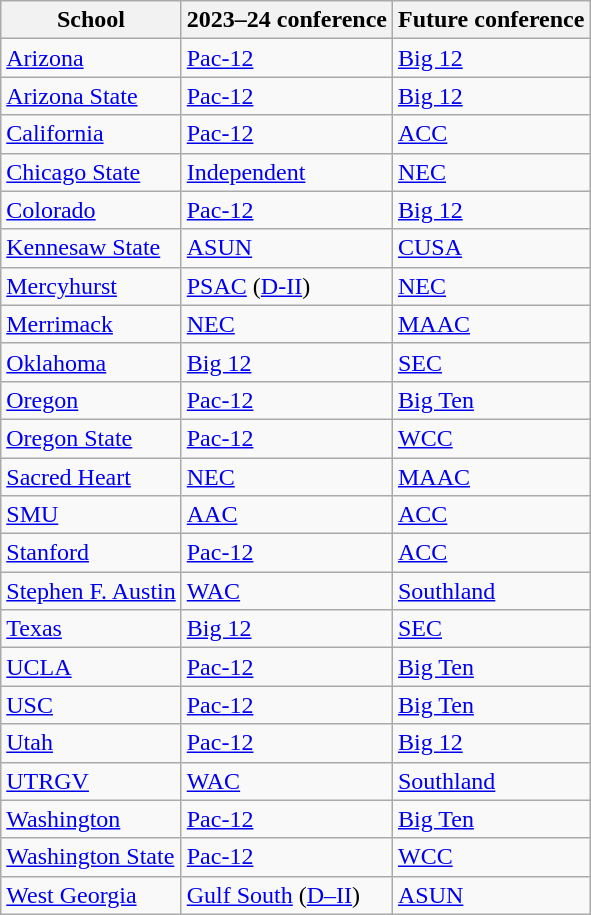<table class="wikitable sortable">
<tr>
<th>School</th>
<th>2023–24 conference</th>
<th>Future conference</th>
</tr>
<tr>
<td><a href='#'>Arizona</a></td>
<td><a href='#'>Pac-12</a></td>
<td><a href='#'>Big 12</a></td>
</tr>
<tr>
<td><a href='#'>Arizona State</a></td>
<td><a href='#'>Pac-12</a></td>
<td><a href='#'>Big 12</a></td>
</tr>
<tr>
<td><a href='#'>California</a></td>
<td><a href='#'>Pac-12</a></td>
<td><a href='#'>ACC</a></td>
</tr>
<tr>
<td><a href='#'>Chicago State</a></td>
<td><a href='#'>Independent</a></td>
<td><a href='#'>NEC</a></td>
</tr>
<tr>
<td><a href='#'>Colorado</a></td>
<td><a href='#'>Pac-12</a></td>
<td><a href='#'>Big 12</a></td>
</tr>
<tr>
<td><a href='#'>Kennesaw State</a></td>
<td><a href='#'>ASUN</a></td>
<td><a href='#'>CUSA</a></td>
</tr>
<tr>
<td><a href='#'>Mercyhurst</a></td>
<td><a href='#'>PSAC</a> (<a href='#'>D-II</a>)</td>
<td><a href='#'>NEC</a></td>
</tr>
<tr>
<td><a href='#'>Merrimack</a></td>
<td><a href='#'>NEC</a></td>
<td><a href='#'>MAAC</a></td>
</tr>
<tr>
<td><a href='#'>Oklahoma</a></td>
<td><a href='#'>Big 12</a></td>
<td><a href='#'>SEC</a></td>
</tr>
<tr>
<td><a href='#'>Oregon</a></td>
<td><a href='#'>Pac-12</a></td>
<td><a href='#'>Big Ten</a></td>
</tr>
<tr>
<td><a href='#'>Oregon State</a></td>
<td><a href='#'>Pac-12</a></td>
<td><a href='#'>WCC</a></td>
</tr>
<tr>
<td><a href='#'>Sacred Heart</a></td>
<td><a href='#'>NEC</a></td>
<td><a href='#'>MAAC</a></td>
</tr>
<tr>
<td><a href='#'>SMU</a></td>
<td><a href='#'>AAC</a></td>
<td><a href='#'>ACC</a></td>
</tr>
<tr>
<td><a href='#'>Stanford</a></td>
<td><a href='#'>Pac-12</a></td>
<td><a href='#'>ACC</a></td>
</tr>
<tr>
<td><a href='#'>Stephen F. Austin</a></td>
<td><a href='#'>WAC</a></td>
<td><a href='#'>Southland</a></td>
</tr>
<tr>
<td><a href='#'>Texas</a></td>
<td><a href='#'>Big 12</a></td>
<td><a href='#'>SEC</a></td>
</tr>
<tr>
<td><a href='#'>UCLA</a></td>
<td><a href='#'>Pac-12</a></td>
<td><a href='#'>Big Ten</a></td>
</tr>
<tr>
<td><a href='#'>USC</a></td>
<td><a href='#'>Pac-12</a></td>
<td><a href='#'>Big Ten</a></td>
</tr>
<tr>
<td><a href='#'>Utah</a></td>
<td><a href='#'>Pac-12</a></td>
<td><a href='#'>Big 12</a></td>
</tr>
<tr>
<td><a href='#'>UTRGV</a></td>
<td><a href='#'>WAC</a></td>
<td><a href='#'>Southland</a></td>
</tr>
<tr>
<td><a href='#'>Washington</a></td>
<td><a href='#'>Pac-12</a></td>
<td><a href='#'>Big Ten</a></td>
</tr>
<tr>
<td><a href='#'>Washington State</a></td>
<td><a href='#'>Pac-12</a></td>
<td><a href='#'>WCC</a></td>
</tr>
<tr>
<td><a href='#'>West Georgia</a></td>
<td><a href='#'>Gulf South</a>  (<a href='#'>D–II</a>)</td>
<td><a href='#'>ASUN</a></td>
</tr>
</table>
